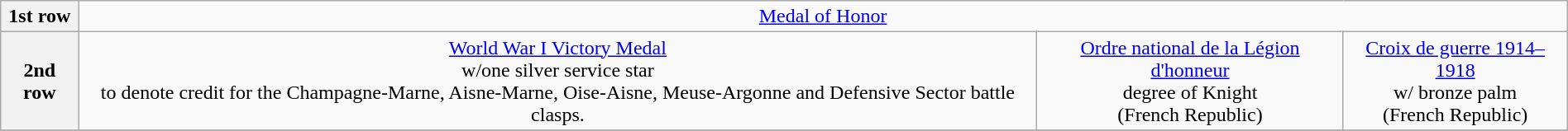<table class="wikitable" style="margin:1em auto; text-align:center;">
<tr>
<th>1st row</th>
<td colspan="7"><a href='#'>Medal of Honor</a></td>
</tr>
<tr>
<th>2nd row</th>
<td colspan="3"><a href='#'>World War I Victory Medal</a> <br>w/one silver service star <br>to denote credit for the Champagne-Marne, Aisne-Marne, Oise-Aisne, Meuse-Argonne and Defensive Sector battle clasps.</td>
<td colspan="3"><a href='#'>Ordre national de la Légion d'honneur</a> <br>degree of Knight <br>(French Republic)</td>
<td colspan="3"><a href='#'>Croix de guerre 1914–1918</a> <br>w/ bronze palm <br>(French Republic)</td>
</tr>
<tr>
</tr>
</table>
